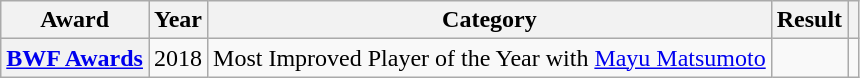<table class="wikitable plainrowheaders sortable">
<tr>
<th scope="col">Award</th>
<th scope="col">Year</th>
<th scope="col">Category</th>
<th scope="col">Result</th>
<th scope="col" class="unsortable"></th>
</tr>
<tr>
<th scope="row"><a href='#'>BWF Awards</a></th>
<td align="center">2018</td>
<td>Most Improved Player of the Year with <a href='#'>Mayu Matsumoto</a></td>
<td></td>
<td align="center"></td>
</tr>
</table>
